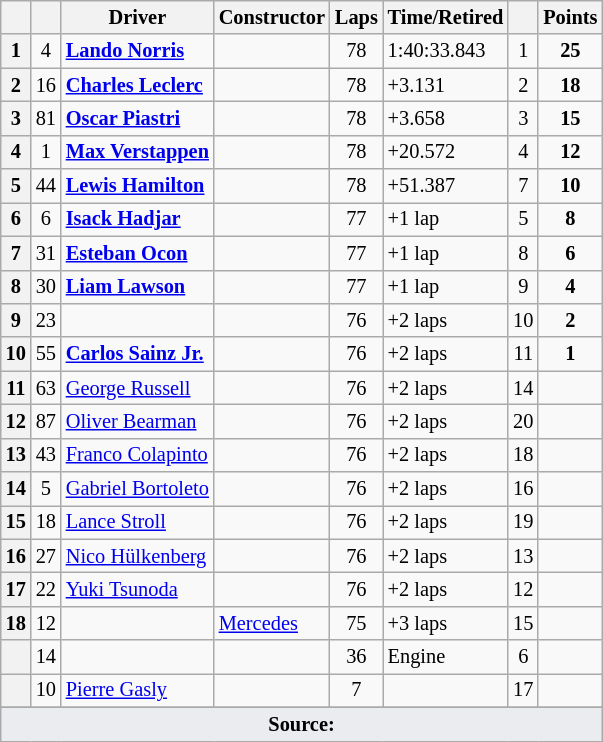<table class="wikitable sortable" style="font-size: 85%;">
<tr>
<th scope="col"></th>
<th scope="col"></th>
<th scope="col">Driver</th>
<th scope="col">Constructor</th>
<th scope="col" class="unsortable">Laps</th>
<th scope="col" class="unsortable">Time/Retired</th>
<th scope="col"></th>
<th scope="col">Points</th>
</tr>
<tr>
<th scope="row">1</th>
<td align="center">4</td>
<td data-sort-value="nor"> <strong><a href='#'>Lando Norris</a></strong></td>
<td></td>
<td align="center">78</td>
<td>1:40:33.843</td>
<td align="center">1</td>
<td align="center"><strong>25</strong></td>
</tr>
<tr>
<th scope="row">2</th>
<td align="center">16</td>
<td data-sort-value="lec"> <strong><a href='#'>Charles Leclerc</a></strong></td>
<td></td>
<td align="center">78</td>
<td>+3.131</td>
<td align="center">2</td>
<td align="center"><strong>18</strong></td>
</tr>
<tr>
<th scope="row">3</th>
<td align="center">81</td>
<td data-sort-value="Pia"> <strong><a href='#'>Oscar Piastri</a></strong></td>
<td></td>
<td align="center">78</td>
<td>+3.658</td>
<td align="center">3</td>
<td align="center"><strong>15</strong></td>
</tr>
<tr>
<th scope="row">4</th>
<td align="center">1</td>
<td data-sort-value="ver"> <strong><a href='#'>Max Verstappen</a></strong></td>
<td></td>
<td align="center">78</td>
<td>+20.572</td>
<td align="center">4</td>
<td align="center"><strong>12</strong></td>
</tr>
<tr>
<th scope="row">5</th>
<td align="center">44</td>
<td data-sort-value="ham"> <strong><a href='#'>Lewis Hamilton</a></strong></td>
<td></td>
<td align="center">78</td>
<td>+51.387</td>
<td align="center">7</td>
<td align="center"><strong>10</strong></td>
</tr>
<tr>
<th scope="row">6</th>
<td align="center">6</td>
<td data-sort-value="had"> <strong><a href='#'>Isack Hadjar</a></strong></td>
<td></td>
<td align="center">77</td>
<td>+1 lap</td>
<td align="center">5</td>
<td align="center"><strong>8</strong></td>
</tr>
<tr>
<th scope="row">7</th>
<td align="center">31</td>
<td data-sort-value="oco"> <strong><a href='#'>Esteban Ocon</a></strong></td>
<td></td>
<td align="center">77</td>
<td>+1 lap</td>
<td align="center">8</td>
<td align="center"><strong>6</strong></td>
</tr>
<tr>
<th scope="row">8</th>
<td align="center">30</td>
<td data-sort-value="law"> <strong><a href='#'>Liam Lawson</a></strong></td>
<td></td>
<td align="center">77</td>
<td>+1 lap</td>
<td align="center">9</td>
<td align="center"><strong>4</strong></td>
</tr>
<tr>
<th scope="row">9</th>
<td align="center">23</td>
<td data-sort-value="alb"></td>
<td></td>
<td align="center">76</td>
<td>+2 laps</td>
<td align="center">10</td>
<td align="center"><strong>2</strong></td>
</tr>
<tr>
<th scope="row">10</th>
<td align="center">55</td>
<td data-sort-value="sai"> <strong><a href='#'>Carlos Sainz Jr.</a></strong></td>
<td></td>
<td align="center">76</td>
<td>+2 laps</td>
<td align="center">11</td>
<td align="center"><strong>1</strong></td>
</tr>
<tr>
<th scope="row">11</th>
<td align="center">63</td>
<td data-sort-value="rus"> <a href='#'>George Russell</a></td>
<td></td>
<td align="center">76</td>
<td>+2 laps</td>
<td align="center">14</td>
<td align="center"></td>
</tr>
<tr>
<th scope="row">12</th>
<td align="center">87</td>
<td data-sort-value="bea"> <a href='#'>Oliver Bearman</a></td>
<td></td>
<td align="center">76</td>
<td>+2 laps</td>
<td align="center">20</td>
<td align="center"></td>
</tr>
<tr>
<th scope="row">13</th>
<td align="center">43</td>
<td data-sort-value="col"> <a href='#'>Franco Colapinto</a></td>
<td></td>
<td align="center">76</td>
<td>+2 laps</td>
<td align="center">18</td>
<td align="center"></td>
</tr>
<tr>
<th scope="row">14</th>
<td align="center">5</td>
<td data-sort-value="bor"> <a href='#'>Gabriel Bortoleto</a></td>
<td></td>
<td align="center">76</td>
<td>+2 laps</td>
<td align="center">16</td>
<td align="center"></td>
</tr>
<tr>
<th scope="row">15</th>
<td align="center">18</td>
<td data-sort-value="str"> <a href='#'>Lance Stroll</a></td>
<td></td>
<td align="center">76</td>
<td>+2 laps</td>
<td align="center">19</td>
<td align="center"></td>
</tr>
<tr>
<th scope="row">16</th>
<td align="center">27</td>
<td data-sort-value="hul"> <a href='#'>Nico Hülkenberg</a></td>
<td></td>
<td align="center">76</td>
<td>+2 laps</td>
<td align="center">13</td>
<td align="center"></td>
</tr>
<tr>
<th scope="row">17</th>
<td align="center">22</td>
<td data-sort-value="tsu"> <a href='#'>Yuki Tsunoda</a></td>
<td></td>
<td align="center">76</td>
<td>+2 laps</td>
<td align="center">12</td>
<td align="center"></td>
</tr>
<tr>
<th scope="row">18</th>
<td align="center">12</td>
<td data-sort-value="ant"></td>
<td {{nowrap><a href='#'>Mercedes</a></td>
<td align="center">75</td>
<td>+3 laps</td>
<td align="center">15</td>
<td align="center"></td>
</tr>
<tr>
<th scope="row" data-sort-value="19"></th>
<td align="center">14</td>
<td data-sort-value="ant"></td>
<td></td>
<td align="center">36</td>
<td>Engine</td>
<td align="center">6</td>
<td align="center"></td>
</tr>
<tr>
<th scope="row" data-sort-value="20"></th>
<td align="center">10</td>
<td data-sort-value="gas"> <a href='#'>Pierre Gasly</a></td>
<td></td>
<td align="center">7</td>
<td></td>
<td align="center">17</td>
<td align="center"></td>
</tr>
<tr class="sortbottom">
</tr>
<tr>
<td colspan="8" style="background-color:#eaecf0;text-align:center"><strong>Source:</strong></td>
</tr>
</table>
